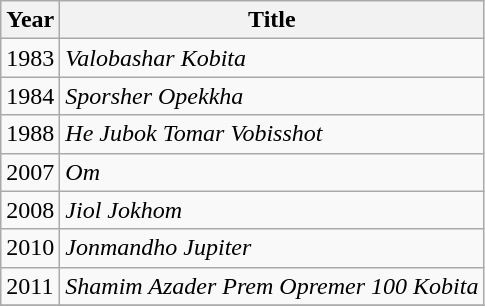<table class="wikitable">
<tr>
<th>Year</th>
<th>Title</th>
</tr>
<tr>
<td rowspan="1">1983</td>
<td><em>Valobashar Kobita</em></td>
</tr>
<tr>
<td rowspan="1">1984</td>
<td><em>Sporsher Opekkha</em></td>
</tr>
<tr>
<td rowspan="1">1988</td>
<td><em>He Jubok Tomar Vobisshot</em></td>
</tr>
<tr>
<td rowspan="1">2007</td>
<td><em>Om</em></td>
</tr>
<tr>
<td rowspan="1">2008</td>
<td><em>Jiol Jokhom</em></td>
</tr>
<tr>
<td rowspan="1">2010</td>
<td><em>Jonmandho Jupiter</em></td>
</tr>
<tr>
<td rowspan="1">2011</td>
<td><em>Shamim Azader Prem Opremer 100 Kobita</em></td>
</tr>
<tr>
</tr>
</table>
